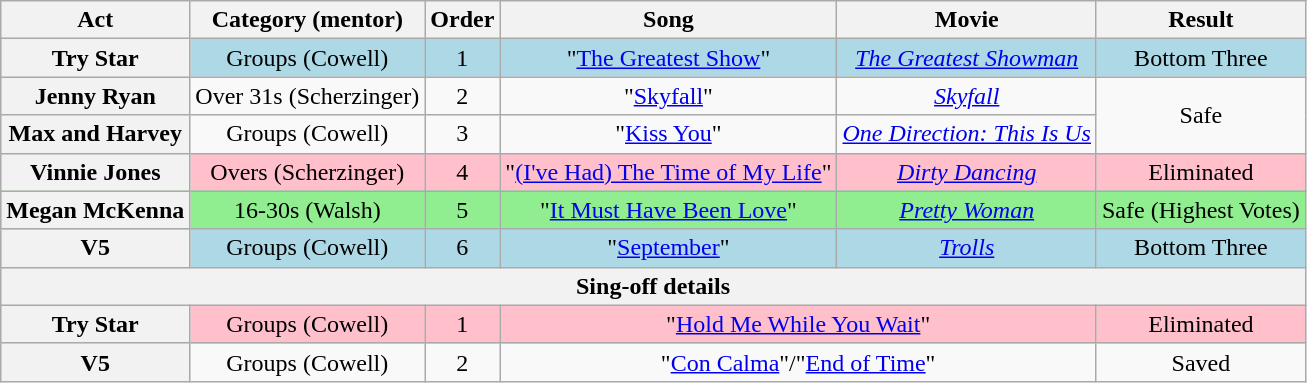<table class="wikitable plainrowheaders" style="text-align:center;">
<tr>
<th scope="col">Act</th>
<th scope="col">Category (mentor)</th>
<th scope="col">Order</th>
<th scope="col">Song</th>
<th scope="col">Movie</th>
<th scope="col">Result</th>
</tr>
<tr style="background:lightblue;">
<th scope="row">Try Star</th>
<td>Groups (Cowell)</td>
<td>1</td>
<td>"<a href='#'>The Greatest Show</a>"</td>
<td><em><a href='#'>The Greatest Showman</a></em></td>
<td>Bottom Three</td>
</tr>
<tr>
<th scope="row">Jenny Ryan</th>
<td>Over 31s (Scherzinger)</td>
<td>2</td>
<td>"<a href='#'>Skyfall</a>"</td>
<td><em><a href='#'>Skyfall</a></em></td>
<td rowspan=2>Safe</td>
</tr>
<tr>
<th scope="row">Max and Harvey</th>
<td>Groups (Cowell)</td>
<td>3</td>
<td>"<a href='#'>Kiss You</a>"</td>
<td><em><a href='#'>One Direction: This Is Us</a></em></td>
</tr>
<tr style="background:pink;">
<th scope="row">Vinnie Jones</th>
<td>Overs (Scherzinger)</td>
<td>4</td>
<td>"<a href='#'>(I've Had) The Time of My Life</a>"</td>
<td><em><a href='#'>Dirty Dancing</a></em></td>
<td>Eliminated</td>
</tr>
<tr style="background:lightgreen;">
<th scope="row">Megan McKenna</th>
<td>16-30s (Walsh)</td>
<td>5</td>
<td>"<a href='#'>It Must Have Been Love</a>"</td>
<td><em><a href='#'>Pretty Woman</a></em></td>
<td>Safe (Highest Votes)</td>
</tr>
<tr style="background:lightblue;">
<th scope="row">V5</th>
<td>Groups (Cowell)</td>
<td>6</td>
<td>"<a href='#'>September</a>"</td>
<td><em><a href='#'>Trolls</a></em></td>
<td>Bottom Three</td>
</tr>
<tr>
<th colspan="6">Sing-off details</th>
</tr>
<tr style="background:pink;">
<th scope="row">Try Star</th>
<td>Groups (Cowell)</td>
<td>1</td>
<td colspan="2">"<a href='#'>Hold Me While You Wait</a>"</td>
<td>Eliminated</td>
</tr>
<tr>
<th scope="row">V5</th>
<td>Groups (Cowell)</td>
<td>2</td>
<td colspan="2">"<a href='#'>Con Calma</a>"/"<a href='#'>End of Time</a>"</td>
<td>Saved</td>
</tr>
</table>
